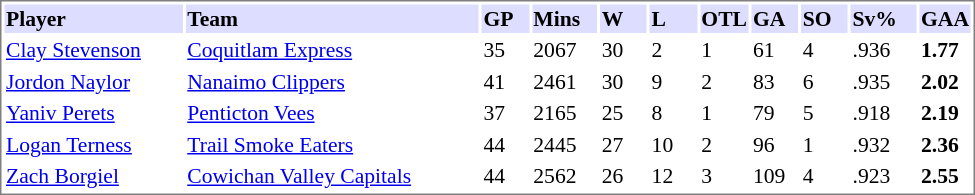<table cellpadding="0">
<tr style="text-align:left; vertical-align:top;">
<td></td>
<td><br><table cellpadding="1"  style="width:650px; font-size:90%; border:1px solid gray;">
<tr>
<th style="background:#ddf; ">Player</th>
<th style="background:#ddf; ">Team</th>
<th style="background:#ddf; width:5%;">GP</th>
<th style="background:#ddf; width:7%;">Mins</th>
<th style="background:#ddf; width:5%;">W</th>
<th style="background:#ddf; width:5%;">L</th>
<th style="background:#ddf; width:5%;">OTL</th>
<th style="background:#ddf; width:5%;">GA</th>
<th style="background:#ddf; width:5%;">SO</th>
<th style="background:#ddf; width:7%;">Sv%</th>
<th style="background:#ddf; width:5%;">GAA</th>
</tr>
<tr>
<td><a href='#'>Clay Stevenson</a></td>
<td><a href='#'>Coquitlam Express</a></td>
<td>35</td>
<td>2067</td>
<td>30</td>
<td>2</td>
<td>1</td>
<td>61</td>
<td>4</td>
<td>.936</td>
<td><strong>1.77</strong></td>
</tr>
<tr>
<td><a href='#'>Jordon Naylor</a></td>
<td><a href='#'>Nanaimo Clippers</a></td>
<td>41</td>
<td>2461</td>
<td>30</td>
<td>9</td>
<td>2</td>
<td>83</td>
<td>6</td>
<td>.935</td>
<td><strong>2.02</strong></td>
</tr>
<tr>
<td><a href='#'>Yaniv Perets</a></td>
<td><a href='#'>Penticton Vees</a></td>
<td>37</td>
<td>2165</td>
<td>25</td>
<td>8</td>
<td>1</td>
<td>79</td>
<td>5</td>
<td>.918</td>
<td><strong>2.19</strong></td>
</tr>
<tr>
<td><a href='#'>Logan Terness</a></td>
<td><a href='#'>Trail Smoke Eaters</a></td>
<td>44</td>
<td>2445</td>
<td>27</td>
<td>10</td>
<td>2</td>
<td>96</td>
<td>1</td>
<td>.932</td>
<td><strong>2.36</strong></td>
</tr>
<tr>
<td><a href='#'>Zach Borgiel</a></td>
<td><a href='#'>Cowichan Valley Capitals</a></td>
<td>44</td>
<td>2562</td>
<td>26</td>
<td>12</td>
<td>3</td>
<td>109</td>
<td>4</td>
<td>.923</td>
<td><strong>2.55</strong></td>
</tr>
</table>
</td>
</tr>
</table>
